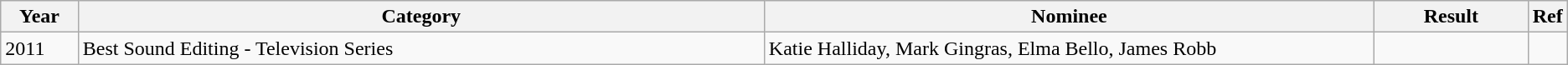<table class="wikitable">
<tr>
<th width=5%>Year</th>
<th width=45%>Category</th>
<th width=40%>Nominee</th>
<th width=10%>Result</th>
<th width=5%>Ref</th>
</tr>
<tr>
<td>2011</td>
<td>Best Sound Editing - Television Series</td>
<td>Katie Halliday, Mark Gingras, Elma Bello, James Robb</td>
<td></td>
<td></td>
</tr>
</table>
